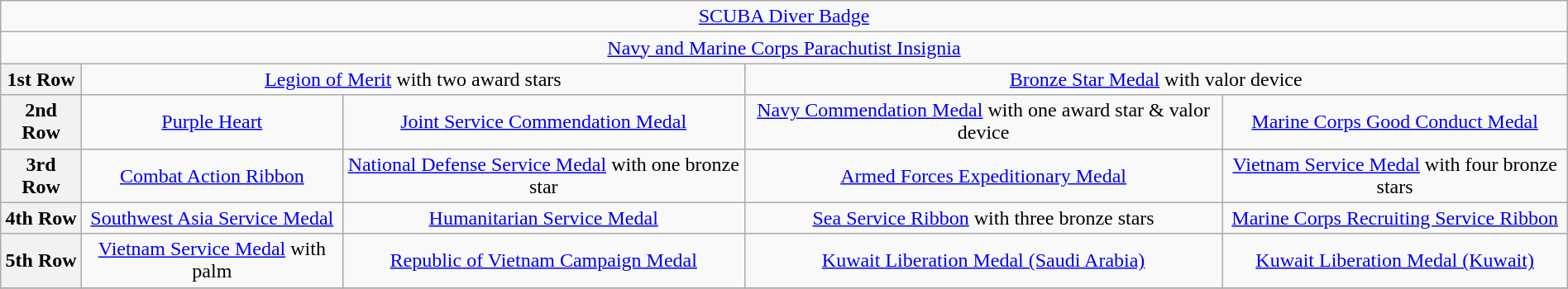<table class="wikitable" style="margin:1em auto; text-align:center;">
<tr>
<td colspan="16"><a href='#'>SCUBA Diver Badge</a></td>
</tr>
<tr>
<td colspan="16"><a href='#'>Navy and Marine Corps Parachutist Insignia</a></td>
</tr>
<tr>
<th>1st Row</th>
<td colspan="6"><a href='#'>Legion of Merit</a> with two award stars</td>
<td colspan="6"><a href='#'>Bronze Star Medal</a> with valor device</td>
</tr>
<tr>
<th>2nd Row</th>
<td colspan="3"><a href='#'>Purple Heart</a></td>
<td colspan="3"><a href='#'>Joint Service Commendation Medal</a></td>
<td colspan="3"><a href='#'>Navy Commendation Medal</a> with one award star & valor device</td>
<td colspan="3"><a href='#'>Marine Corps Good Conduct Medal</a></td>
</tr>
<tr>
<th>3rd Row</th>
<td colspan="3"><a href='#'>Combat Action Ribbon</a></td>
<td colspan="3"><a href='#'>National Defense Service Medal</a> with one bronze star</td>
<td colspan="3"><a href='#'>Armed Forces Expeditionary Medal</a></td>
<td colspan="3"><a href='#'>Vietnam Service Medal</a> with four bronze stars</td>
</tr>
<tr>
<th>4th Row</th>
<td colspan="3"><a href='#'>Southwest Asia Service Medal</a></td>
<td colspan="3"><a href='#'>Humanitarian Service Medal</a></td>
<td colspan="3"><a href='#'>Sea Service Ribbon</a> with three bronze stars</td>
<td colspan="3"><a href='#'>Marine Corps Recruiting Service Ribbon</a></td>
</tr>
<tr>
<th>5th Row</th>
<td colspan="3"><a href='#'>Vietnam Service Medal</a> with palm</td>
<td colspan="3"><a href='#'>Republic of Vietnam Campaign Medal</a></td>
<td colspan="3"><a href='#'>Kuwait Liberation Medal (Saudi Arabia)</a></td>
<td colspan="3"><a href='#'>Kuwait Liberation Medal (Kuwait)</a></td>
</tr>
<tr>
</tr>
</table>
